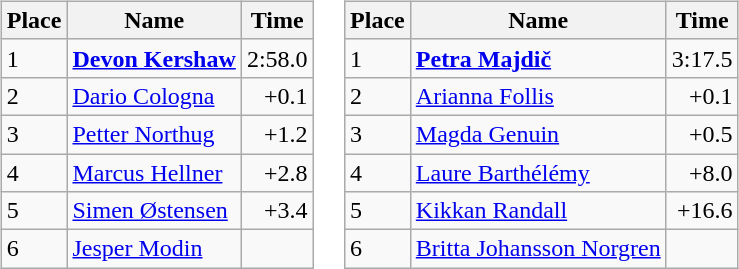<table border="0">
<tr>
<td valign="top"><br><table class="wikitable">
<tr>
<th>Place</th>
<th>Name</th>
<th>Time</th>
</tr>
<tr>
<td>1</td>
<td><strong> <a href='#'>Devon Kershaw</a></strong></td>
<td align="right">2:58.0</td>
</tr>
<tr>
<td>2</td>
<td> <a href='#'>Dario Cologna</a></td>
<td align="right">+0.1</td>
</tr>
<tr>
<td>3</td>
<td> <a href='#'>Petter Northug</a></td>
<td align="right">+1.2</td>
</tr>
<tr>
<td>4</td>
<td> <a href='#'>Marcus Hellner</a></td>
<td align="right">+2.8</td>
</tr>
<tr>
<td>5</td>
<td> <a href='#'>Simen Østensen</a></td>
<td align="right">+3.4</td>
</tr>
<tr>
<td>6</td>
<td> <a href='#'>Jesper Modin</a></td>
<td align="right"></td>
</tr>
</table>
</td>
<td valign="top"><br><table class="wikitable">
<tr>
<th>Place</th>
<th>Name</th>
<th>Time</th>
</tr>
<tr>
<td>1</td>
<td><strong> <a href='#'>Petra Majdič</a></strong></td>
<td align="right">3:17.5</td>
</tr>
<tr>
<td>2</td>
<td> <a href='#'>Arianna Follis</a></td>
<td align="right">+0.1</td>
</tr>
<tr>
<td>3</td>
<td> <a href='#'>Magda Genuin</a></td>
<td align="right">+0.5</td>
</tr>
<tr>
<td>4</td>
<td> <a href='#'>Laure Barthélémy</a></td>
<td align="right">+8.0</td>
</tr>
<tr>
<td>5</td>
<td> <a href='#'>Kikkan Randall</a></td>
<td align="right">+16.6</td>
</tr>
<tr>
<td>6</td>
<td> <a href='#'>Britta Johansson Norgren</a></td>
<td align="right"></td>
</tr>
</table>
</td>
</tr>
</table>
